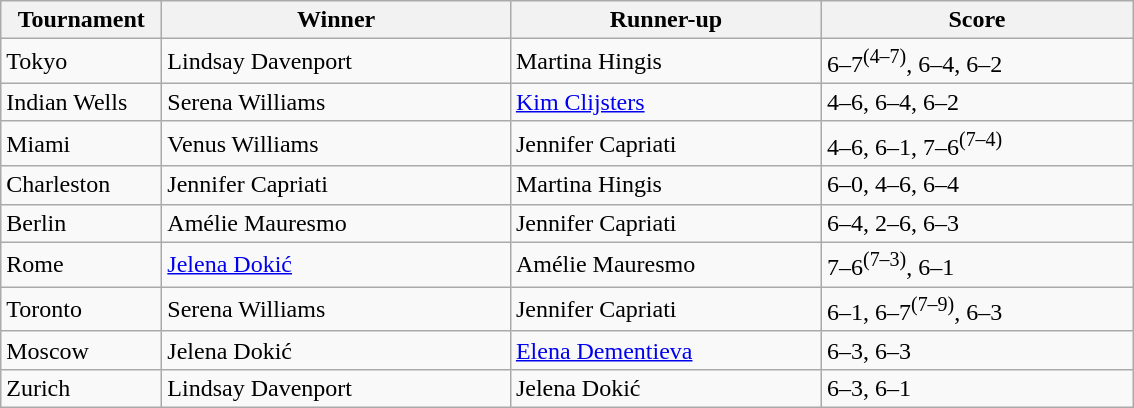<table class="wikitable">
<tr>
<th width=100>Tournament</th>
<th width=225>Winner</th>
<th width=200>Runner-up</th>
<th width=200>Score</th>
</tr>
<tr>
<td>Tokyo</td>
<td> Lindsay Davenport</td>
<td> Martina Hingis</td>
<td>6–7<sup>(4–7)</sup>, 6–4, 6–2</td>
</tr>
<tr>
<td>Indian Wells</td>
<td> Serena Williams</td>
<td> <a href='#'>Kim Clijsters</a></td>
<td>4–6, 6–4, 6–2</td>
</tr>
<tr>
<td>Miami</td>
<td> Venus Williams</td>
<td> Jennifer Capriati</td>
<td>4–6, 6–1, 7–6<sup>(7–4)</sup></td>
</tr>
<tr>
<td>Charleston</td>
<td> Jennifer Capriati</td>
<td> Martina Hingis</td>
<td>6–0, 4–6, 6–4</td>
</tr>
<tr>
<td>Berlin</td>
<td> Amélie Mauresmo</td>
<td> Jennifer Capriati</td>
<td>6–4, 2–6, 6–3</td>
</tr>
<tr>
<td>Rome</td>
<td> <a href='#'>Jelena Dokić</a></td>
<td> Amélie Mauresmo</td>
<td>7–6<sup>(7–3)</sup>, 6–1</td>
</tr>
<tr>
<td>Toronto</td>
<td> Serena Williams</td>
<td> Jennifer Capriati</td>
<td>6–1, 6–7<sup>(7–9)</sup>, 6–3</td>
</tr>
<tr>
<td>Moscow</td>
<td> Jelena Dokić</td>
<td> <a href='#'>Elena Dementieva</a></td>
<td>6–3, 6–3</td>
</tr>
<tr>
<td>Zurich</td>
<td> Lindsay Davenport</td>
<td> Jelena Dokić</td>
<td>6–3, 6–1</td>
</tr>
</table>
